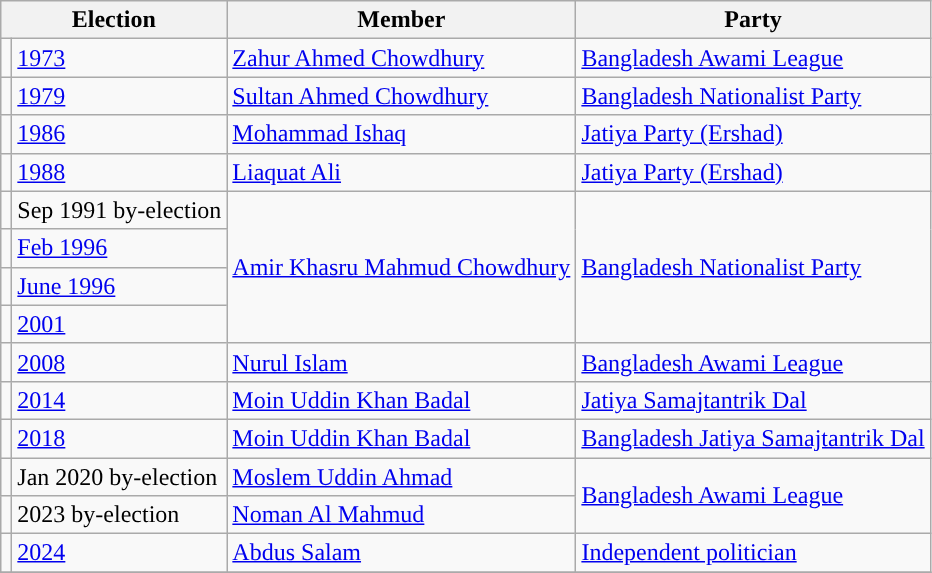<table class="wikitable">
<tr>
<th colspan="2">Election</th>
<th>Member</th>
<th>Party</th>
</tr>
<tr>
<td style="background-color:"></td>
<td><a href='#'>1973</a></td>
<td><a href='#'>Zahur Ahmed Chowdhury</a></td>
<td><a href='#'>Bangladesh Awami League</a></td>
</tr>
<tr>
<td style="background-color:"></td>
<td><a href='#'>1979</a></td>
<td><a href='#'>Sultan Ahmed Chowdhury</a></td>
<td><a href='#'>Bangladesh Nationalist Party</a></td>
</tr>
<tr>
<td style="background-color:"></td>
<td><a href='#'>1986</a></td>
<td><a href='#'>Mohammad Ishaq</a></td>
<td><a href='#'>Jatiya Party (Ershad)</a><br></td>
</tr>
<tr>
<td style="background-color:"></td>
<td><a href='#'>1988</a></td>
<td><a href='#'>Liaquat Ali</a></td>
<td><a href='#'>Jatiya Party (Ershad)</a></td>
</tr>
<tr>
<td style="background-color:"></td>
<td>Sep 1991 by-election</td>
<td rowspan="4"><a href='#'>Amir Khasru Mahmud Chowdhury</a></td>
<td rowspan="4"><a href='#'>Bangladesh Nationalist Party</a></td>
</tr>
<tr>
<td style="background-color:"></td>
<td><a href='#'>Feb 1996</a></td>
</tr>
<tr>
<td style="background-color:"></td>
<td><a href='#'>June 1996</a></td>
</tr>
<tr>
<td style="background-color:"></td>
<td><a href='#'>2001</a></td>
</tr>
<tr>
<td style="background-color:"></td>
<td><a href='#'>2008</a></td>
<td><a href='#'>Nurul Islam</a></td>
<td><a href='#'>Bangladesh Awami League</a></td>
</tr>
<tr>
<td style="background-color:"></td>
<td><a href='#'>2014</a></td>
<td><a href='#'>Moin Uddin Khan Badal</a></td>
<td><a href='#'>Jatiya Samajtantrik Dal</a></td>
</tr>
<tr>
<td style="background-color:"></td>
<td><a href='#'>2018</a></td>
<td><a href='#'>Moin Uddin Khan Badal</a></td>
<td><a href='#'>Bangladesh Jatiya Samajtantrik Dal</a></td>
</tr>
<tr>
<td style="background-color:"></td>
<td>Jan 2020 by-election</td>
<td><a href='#'>Moslem Uddin Ahmad</a></td>
<td rowspan="2"><a href='#'>Bangladesh Awami League</a></td>
</tr>
<tr>
<td style="background-color:"></td>
<td>2023 by-election</td>
<td><a href='#'>Noman Al Mahmud</a></td>
</tr>
<tr>
<td style="background-color:"></td>
<td><a href='#'>2024</a></td>
<td><a href='#'>Abdus Salam</a></td>
<td><a href='#'>Independent politician</a></td>
</tr>
<tr>
</tr>
</table>
